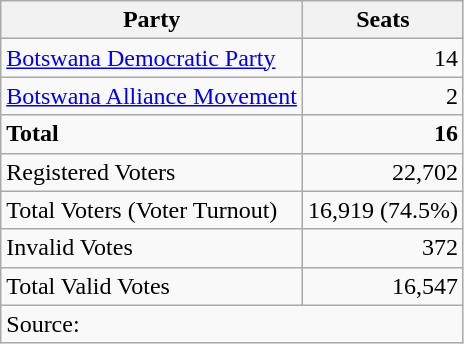<table class=wikitable style=text-align:right>
<tr>
<th>Party</th>
<th>Seats</th>
</tr>
<tr>
<td align=left><a href='#'>Botswana Democratic Party</a></td>
<td>14</td>
</tr>
<tr>
<td align=left><a href='#'>Botswana Alliance Movement</a></td>
<td>2</td>
</tr>
<tr>
<td align=left><strong>Total</strong></td>
<td><strong>16</strong></td>
</tr>
<tr>
<td align=left>Registered Voters</td>
<td>22,702</td>
</tr>
<tr>
<td align=left>Total Voters (Voter Turnout)</td>
<td>16,919 (74.5%)</td>
</tr>
<tr>
<td align=left>Invalid Votes</td>
<td>372</td>
</tr>
<tr>
<td align=left>Total Valid Votes</td>
<td>16,547</td>
</tr>
<tr>
<td colspan=4 align=left>Source: </td>
</tr>
</table>
